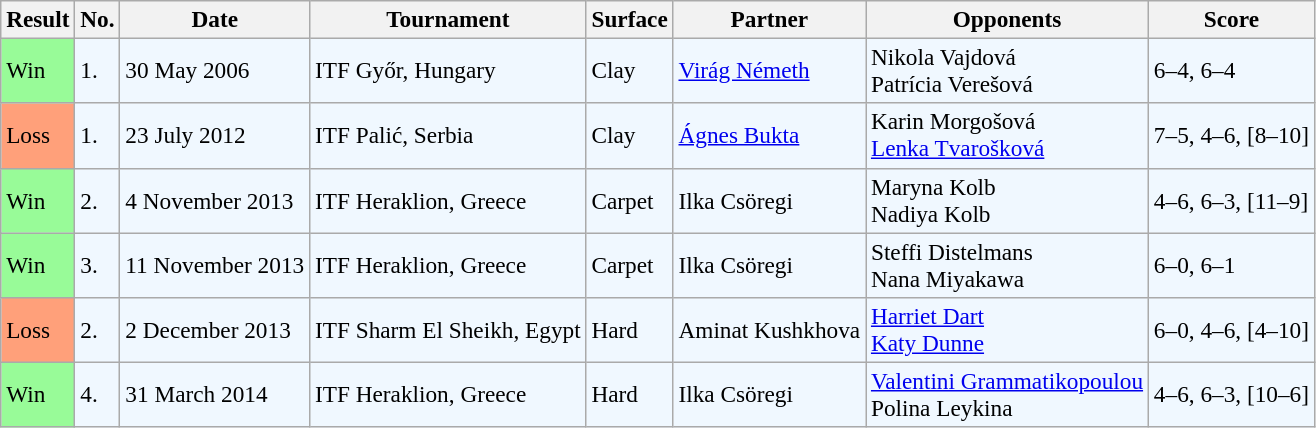<table class="sortable wikitable" style=font-size:97%>
<tr>
<th>Result</th>
<th>No.</th>
<th>Date</th>
<th>Tournament</th>
<th>Surface</th>
<th>Partner</th>
<th>Opponents</th>
<th class="unsortable">Score</th>
</tr>
<tr style="background:#f0f8ff;">
<td style="background:#98fb98;">Win</td>
<td>1.</td>
<td>30 May 2006</td>
<td>ITF Győr, Hungary</td>
<td>Clay</td>
<td> <a href='#'>Virág Németh</a></td>
<td> Nikola Vajdová <br>  Patrícia Verešová</td>
<td>6–4, 6–4</td>
</tr>
<tr style="background:#f0f8ff;">
<td style="background:#ffa07a;">Loss</td>
<td>1.</td>
<td>23 July 2012</td>
<td>ITF Palić, Serbia</td>
<td>Clay</td>
<td> <a href='#'>Ágnes Bukta</a></td>
<td> Karin Morgošová <br>  <a href='#'>Lenka Tvarošková</a></td>
<td>7–5, 4–6, [8–10]</td>
</tr>
<tr style="background:#f0f8ff;">
<td style="background:#98fb98;">Win</td>
<td>2.</td>
<td>4 November 2013</td>
<td>ITF Heraklion, Greece</td>
<td>Carpet</td>
<td> Ilka Csöregi</td>
<td> Maryna Kolb <br>  Nadiya Kolb</td>
<td>4–6, 6–3, [11–9]</td>
</tr>
<tr style="background:#f0f8ff;">
<td style="background:#98fb98;">Win</td>
<td>3.</td>
<td>11 November 2013</td>
<td>ITF Heraklion, Greece</td>
<td>Carpet</td>
<td> Ilka Csöregi</td>
<td> Steffi Distelmans <br>  Nana Miyakawa</td>
<td>6–0, 6–1</td>
</tr>
<tr style="background:#f0f8ff;">
<td style="background:#ffa07a;">Loss</td>
<td>2.</td>
<td>2 December 2013</td>
<td>ITF Sharm El Sheikh, Egypt</td>
<td>Hard</td>
<td> Aminat Kushkhova</td>
<td> <a href='#'>Harriet Dart</a> <br>  <a href='#'>Katy Dunne</a></td>
<td>6–0, 4–6, [4–10]</td>
</tr>
<tr style="background:#f0f8ff;">
<td style="background:#98fb98;">Win</td>
<td>4.</td>
<td>31 March 2014</td>
<td>ITF Heraklion, Greece</td>
<td>Hard</td>
<td> Ilka Csöregi</td>
<td> <a href='#'>Valentini Grammatikopoulou</a> <br>  Polina Leykina</td>
<td>4–6, 6–3, [10–6]</td>
</tr>
</table>
